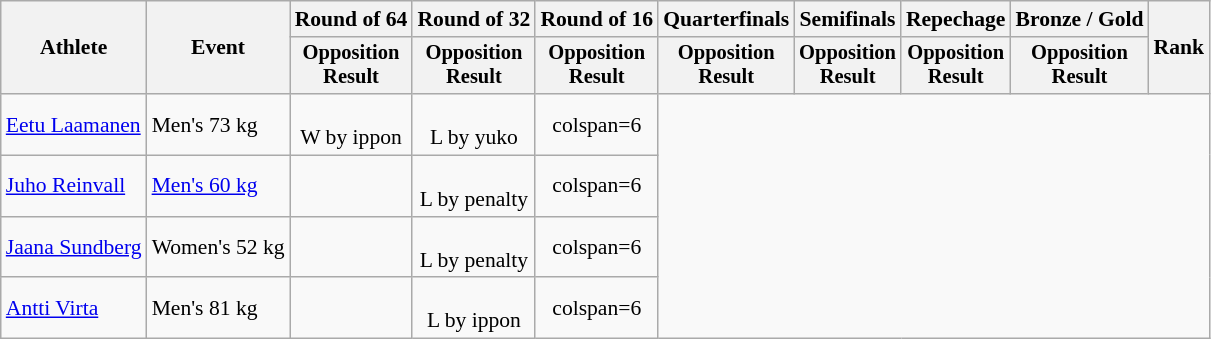<table class="wikitable" style="font-size:90%;">
<tr>
<th rowspan=2>Athlete</th>
<th rowspan=2>Event</th>
<th>Round of 64</th>
<th>Round of 32</th>
<th>Round of 16</th>
<th>Quarterfinals</th>
<th>Semifinals</th>
<th>Repechage</th>
<th>Bronze / Gold</th>
<th rowspan=2>Rank</th>
</tr>
<tr style="font-size:95%">
<th>Opposition<br>Result</th>
<th>Opposition<br>Result</th>
<th>Opposition<br>Result</th>
<th>Opposition<br>Result</th>
<th>Opposition<br>Result</th>
<th>Opposition<br>Result</th>
<th>Opposition<br>Result</th>
</tr>
<tr align=center>
<td align=left><a href='#'>Eetu Laamanen</a></td>
<td align=left>Men's 73 kg</td>
<td><br>W by ippon</td>
<td><br>L by yuko</td>
<td>colspan=6 </td>
</tr>
<tr align=center>
<td align=left><a href='#'>Juho Reinvall</a></td>
<td align=left><a href='#'>Men's 60 kg</a></td>
<td></td>
<td><br>L by penalty</td>
<td>colspan=6 </td>
</tr>
<tr align=center>
<td align=left><a href='#'>Jaana Sundberg</a></td>
<td align=left>Women's 52 kg</td>
<td></td>
<td><br>L by penalty</td>
<td>colspan=6 </td>
</tr>
<tr align=center>
<td align=left><a href='#'>Antti Virta</a></td>
<td align=left>Men's 81 kg</td>
<td></td>
<td><br>L by ippon</td>
<td>colspan=6 </td>
</tr>
</table>
